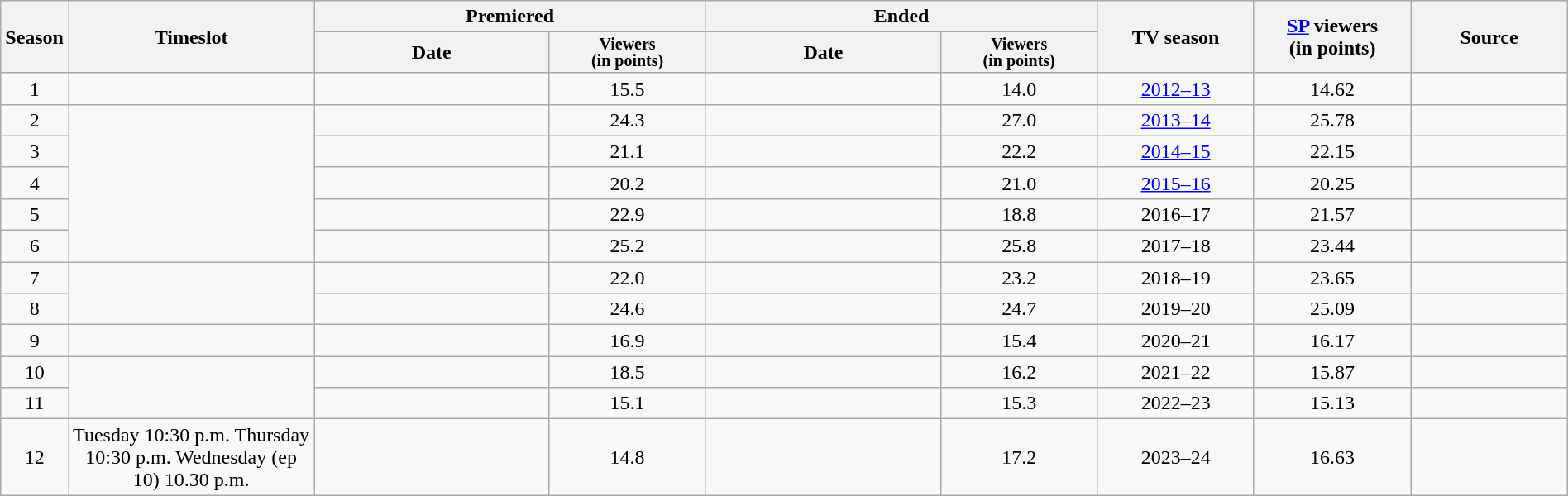<table class="wikitable" style="text-align:center; width:100%">
<tr>
<th rowspan="2">Season</th>
<th rowspan="2">Timeslot</th>
<th colspan="2" width="25%">Premiered</th>
<th colspan="2" width="25%">Ended</th>
<th rowspan="2" width="10%">TV season</th>
<th rowspan="2" width="10%"><a href='#'>SP</a> viewers<br>(in points)</th>
<th rowspan="2" width="10%">Source</th>
</tr>
<tr>
<th>Date</th>
<th span style="width:10%; font-size:smaller; font-weight:bold; line-height:100%">Viewers<br>(in points)</th>
<th>Date</th>
<th span style="width:10%; font-size:smaller; font-weight:bold; line-height:100%">Viewers<br>(in points)</th>
</tr>
<tr>
<td>1</td>
<td></td>
<td></td>
<td>15.5</td>
<td></td>
<td>14.0</td>
<td><a href='#'>2012–13</a></td>
<td>14.62</td>
<td></td>
</tr>
<tr>
<td>2</td>
<td rowspan="5"></td>
<td></td>
<td>24.3</td>
<td></td>
<td>27.0</td>
<td><a href='#'>2013–14</a></td>
<td>25.78</td>
<td></td>
</tr>
<tr>
<td>3</td>
<td></td>
<td>21.1</td>
<td></td>
<td>22.2</td>
<td><a href='#'>2014–15</a></td>
<td>22.15</td>
<td></td>
</tr>
<tr>
<td>4</td>
<td></td>
<td>20.2</td>
<td></td>
<td>21.0</td>
<td><a href='#'>2015–16</a></td>
<td>20.25</td>
<td></td>
</tr>
<tr>
<td>5</td>
<td></td>
<td>22.9</td>
<td></td>
<td>18.8</td>
<td>2016–17</td>
<td>21.57</td>
<td></td>
</tr>
<tr>
<td>6</td>
<td></td>
<td>25.2</td>
<td></td>
<td>25.8</td>
<td>2017–18</td>
<td>23.44</td>
<td></td>
</tr>
<tr>
<td>7</td>
<td rowspan="2"></td>
<td></td>
<td>22.0</td>
<td></td>
<td>23.2</td>
<td>2018–19</td>
<td>23.65</td>
<td></td>
</tr>
<tr>
<td>8</td>
<td></td>
<td>24.6</td>
<td></td>
<td>24.7</td>
<td>2019–20</td>
<td>25.09</td>
<td></td>
</tr>
<tr>
<td>9</td>
<td></td>
<td></td>
<td>16.9</td>
<td></td>
<td>15.4</td>
<td>2020–21</td>
<td>16.17</td>
<td></td>
</tr>
<tr>
<td>10</td>
<td rowspan="2"></td>
<td></td>
<td>18.5</td>
<td></td>
<td>16.2</td>
<td>2021–22</td>
<td>15.87</td>
<td></td>
</tr>
<tr>
<td>11</td>
<td></td>
<td>15.1</td>
<td></td>
<td>15.3</td>
<td>2022–23</td>
<td>15.13</td>
<td></td>
</tr>
<tr>
<td>12</td>
<td>Tuesday 10:30 p.m. Thursday 10:30 p.m. Wednesday (ep 10) 10.30 p.m.</td>
<td></td>
<td>14.8</td>
<td></td>
<td>17.2</td>
<td>2023–24</td>
<td>16.63</td>
<td></td>
</tr>
</table>
